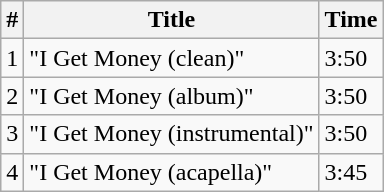<table class="wikitable">
<tr>
<th>#</th>
<th>Title</th>
<th>Time</th>
</tr>
<tr>
<td>1</td>
<td>"I Get Money (clean)"</td>
<td>3:50</td>
</tr>
<tr>
<td>2</td>
<td>"I Get Money (album)"</td>
<td>3:50</td>
</tr>
<tr>
<td>3</td>
<td>"I Get Money (instrumental)"</td>
<td>3:50</td>
</tr>
<tr>
<td>4</td>
<td>"I Get Money (acapella)"</td>
<td>3:45</td>
</tr>
</table>
